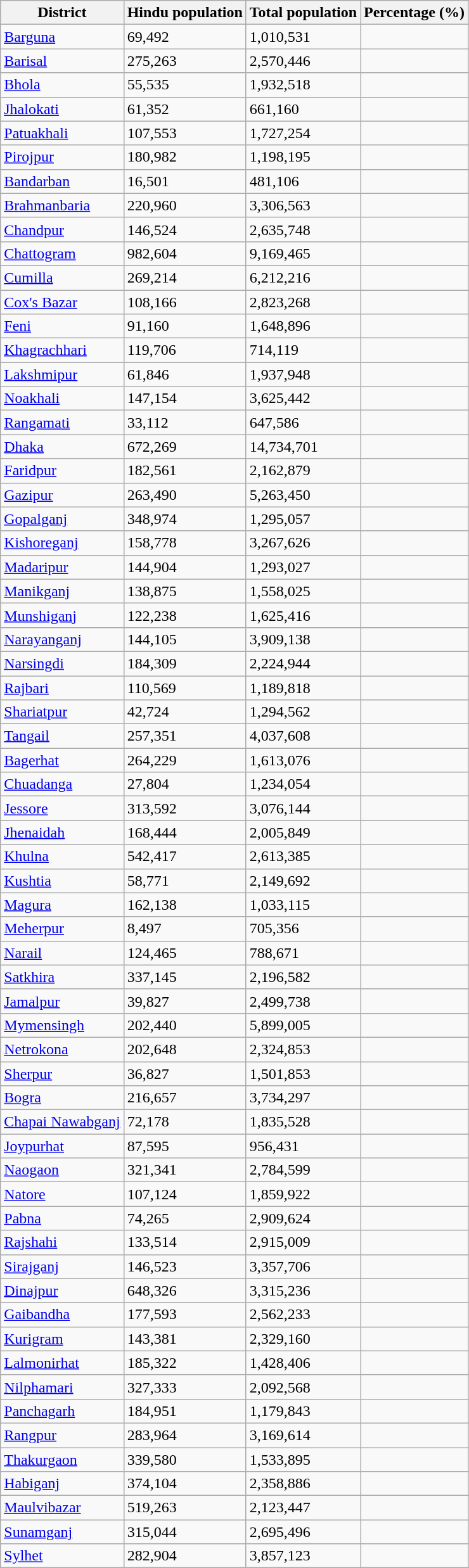<table class="wikitable sortable">
<tr>
<th>District</th>
<th>Hindu population</th>
<th>Total population</th>
<th>Percentage (%)</th>
</tr>
<tr>
<td><a href='#'>Barguna</a></td>
<td>69,492</td>
<td>1,010,531</td>
<td></td>
</tr>
<tr>
<td><a href='#'>Barisal</a></td>
<td>275,263</td>
<td>2,570,446</td>
<td></td>
</tr>
<tr>
<td><a href='#'>Bhola</a></td>
<td>55,535</td>
<td>1,932,518</td>
<td></td>
</tr>
<tr>
<td><a href='#'>Jhalokati</a></td>
<td>61,352</td>
<td>661,160</td>
<td></td>
</tr>
<tr>
<td><a href='#'>Patuakhali</a></td>
<td>107,553</td>
<td>1,727,254</td>
<td></td>
</tr>
<tr>
<td><a href='#'>Pirojpur</a></td>
<td>180,982</td>
<td>1,198,195</td>
<td></td>
</tr>
<tr>
<td><a href='#'>Bandarban</a></td>
<td>16,501</td>
<td>481,106</td>
<td></td>
</tr>
<tr>
<td><a href='#'>Brahmanbaria</a></td>
<td>220,960</td>
<td>3,306,563</td>
<td></td>
</tr>
<tr>
<td><a href='#'>Chandpur</a></td>
<td>146,524</td>
<td>2,635,748</td>
<td></td>
</tr>
<tr>
<td><a href='#'>Chattogram</a></td>
<td>982,604</td>
<td>9,169,465</td>
<td></td>
</tr>
<tr>
<td><a href='#'>Cumilla</a></td>
<td>269,214</td>
<td>6,212,216</td>
<td></td>
</tr>
<tr>
<td><a href='#'>Cox's Bazar</a></td>
<td>108,166</td>
<td>2,823,268</td>
<td></td>
</tr>
<tr>
<td><a href='#'>Feni</a></td>
<td>91,160</td>
<td>1,648,896</td>
<td></td>
</tr>
<tr>
<td><a href='#'>Khagrachhari</a></td>
<td>119,706</td>
<td>714,119</td>
<td></td>
</tr>
<tr>
<td><a href='#'>Lakshmipur</a></td>
<td>61,846</td>
<td>1,937,948</td>
<td></td>
</tr>
<tr>
<td><a href='#'>Noakhali</a></td>
<td>147,154</td>
<td>3,625,442</td>
<td></td>
</tr>
<tr>
<td><a href='#'>Rangamati</a></td>
<td>33,112</td>
<td>647,586</td>
<td></td>
</tr>
<tr>
<td><a href='#'>Dhaka</a></td>
<td>672,269</td>
<td>14,734,701</td>
<td></td>
</tr>
<tr>
<td><a href='#'>Faridpur</a></td>
<td>182,561</td>
<td>2,162,879</td>
<td></td>
</tr>
<tr>
<td><a href='#'>Gazipur</a></td>
<td>263,490</td>
<td>5,263,450</td>
<td></td>
</tr>
<tr>
<td><a href='#'>Gopalganj</a></td>
<td>348,974</td>
<td>1,295,057</td>
<td></td>
</tr>
<tr>
<td><a href='#'>Kishoreganj</a></td>
<td>158,778</td>
<td>3,267,626</td>
<td></td>
</tr>
<tr>
<td><a href='#'>Madaripur</a></td>
<td>144,904</td>
<td>1,293,027</td>
<td></td>
</tr>
<tr>
<td><a href='#'>Manikganj</a></td>
<td>138,875</td>
<td>1,558,025</td>
<td></td>
</tr>
<tr>
<td><a href='#'>Munshiganj</a></td>
<td>122,238</td>
<td>1,625,416</td>
<td></td>
</tr>
<tr>
<td><a href='#'>Narayanganj</a></td>
<td>144,105</td>
<td>3,909,138</td>
<td></td>
</tr>
<tr>
<td><a href='#'>Narsingdi</a></td>
<td>184,309</td>
<td>2,224,944</td>
<td></td>
</tr>
<tr>
<td><a href='#'>Rajbari</a></td>
<td>110,569</td>
<td>1,189,818</td>
<td></td>
</tr>
<tr>
<td><a href='#'>Shariatpur</a></td>
<td>42,724</td>
<td>1,294,562</td>
<td></td>
</tr>
<tr>
<td><a href='#'>Tangail</a></td>
<td>257,351</td>
<td>4,037,608</td>
<td></td>
</tr>
<tr>
<td><a href='#'>Bagerhat</a></td>
<td>264,229</td>
<td>1,613,076</td>
<td></td>
</tr>
<tr>
<td><a href='#'>Chuadanga</a></td>
<td>27,804</td>
<td>1,234,054</td>
<td></td>
</tr>
<tr>
<td><a href='#'>Jessore</a></td>
<td>313,592</td>
<td>3,076,144</td>
<td></td>
</tr>
<tr>
<td><a href='#'>Jhenaidah</a></td>
<td>168,444</td>
<td>2,005,849</td>
<td></td>
</tr>
<tr>
<td><a href='#'>Khulna</a></td>
<td>542,417</td>
<td>2,613,385</td>
<td></td>
</tr>
<tr>
<td><a href='#'>Kushtia</a></td>
<td>58,771</td>
<td>2,149,692</td>
<td></td>
</tr>
<tr>
<td><a href='#'>Magura</a></td>
<td>162,138</td>
<td>1,033,115</td>
<td></td>
</tr>
<tr>
<td><a href='#'>Meherpur</a></td>
<td>8,497</td>
<td>705,356</td>
<td></td>
</tr>
<tr>
<td><a href='#'>Narail</a></td>
<td>124,465</td>
<td>788,671</td>
<td></td>
</tr>
<tr>
<td><a href='#'>Satkhira</a></td>
<td>337,145</td>
<td>2,196,582</td>
<td></td>
</tr>
<tr>
<td><a href='#'>Jamalpur</a></td>
<td>39,827</td>
<td>2,499,738</td>
<td></td>
</tr>
<tr>
<td><a href='#'>Mymensingh</a></td>
<td>202,440</td>
<td>5,899,005</td>
<td></td>
</tr>
<tr>
<td><a href='#'>Netrokona</a></td>
<td>202,648</td>
<td>2,324,853</td>
<td></td>
</tr>
<tr>
<td><a href='#'>Sherpur</a></td>
<td>36,827</td>
<td>1,501,853</td>
<td></td>
</tr>
<tr>
<td><a href='#'>Bogra</a></td>
<td>216,657</td>
<td>3,734,297</td>
<td></td>
</tr>
<tr>
<td><a href='#'>Chapai Nawabganj</a></td>
<td>72,178</td>
<td>1,835,528</td>
<td></td>
</tr>
<tr>
<td><a href='#'>Joypurhat</a></td>
<td>87,595</td>
<td>956,431</td>
<td></td>
</tr>
<tr>
<td><a href='#'>Naogaon</a></td>
<td>321,341</td>
<td>2,784,599</td>
<td></td>
</tr>
<tr>
<td><a href='#'>Natore</a></td>
<td>107,124</td>
<td>1,859,922</td>
<td></td>
</tr>
<tr>
<td><a href='#'>Pabna</a></td>
<td>74,265</td>
<td>2,909,624</td>
<td></td>
</tr>
<tr>
<td><a href='#'>Rajshahi</a></td>
<td>133,514</td>
<td>2,915,009</td>
<td></td>
</tr>
<tr>
<td><a href='#'>Sirajganj</a></td>
<td>146,523</td>
<td>3,357,706</td>
<td></td>
</tr>
<tr>
<td><a href='#'>Dinajpur</a></td>
<td>648,326</td>
<td>3,315,236</td>
<td></td>
</tr>
<tr>
<td><a href='#'>Gaibandha</a></td>
<td>177,593</td>
<td>2,562,233</td>
<td></td>
</tr>
<tr>
<td><a href='#'>Kurigram</a></td>
<td>143,381</td>
<td>2,329,160</td>
<td></td>
</tr>
<tr>
<td><a href='#'>Lalmonirhat</a></td>
<td>185,322</td>
<td>1,428,406</td>
<td></td>
</tr>
<tr>
<td><a href='#'>Nilphamari</a></td>
<td>327,333</td>
<td>2,092,568</td>
<td></td>
</tr>
<tr>
<td><a href='#'>Panchagarh</a></td>
<td>184,951</td>
<td>1,179,843</td>
<td></td>
</tr>
<tr>
<td><a href='#'>Rangpur</a></td>
<td>283,964</td>
<td>3,169,614</td>
<td></td>
</tr>
<tr>
<td><a href='#'>Thakurgaon</a></td>
<td>339,580</td>
<td>1,533,895</td>
<td></td>
</tr>
<tr>
<td><a href='#'>Habiganj</a></td>
<td>374,104</td>
<td>2,358,886</td>
<td></td>
</tr>
<tr>
<td><a href='#'>Maulvibazar</a></td>
<td>519,263</td>
<td>2,123,447</td>
<td></td>
</tr>
<tr>
<td><a href='#'>Sunamganj</a></td>
<td>315,044</td>
<td>2,695,496</td>
<td></td>
</tr>
<tr>
<td><a href='#'>Sylhet</a></td>
<td>282,904</td>
<td>3,857,123</td>
<td></td>
</tr>
</table>
